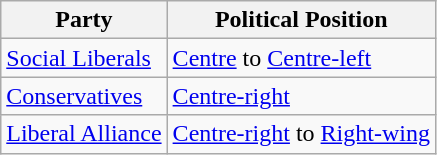<table class="wikitable mw-collapsible mw-collapsed">
<tr>
<th>Party</th>
<th>Political Position</th>
</tr>
<tr>
<td><a href='#'>Social Liberals</a></td>
<td><a href='#'>Centre</a> to <a href='#'>Centre-left</a></td>
</tr>
<tr>
<td><a href='#'>Conservatives</a></td>
<td><a href='#'>Centre-right</a></td>
</tr>
<tr>
<td><a href='#'>Liberal Alliance</a></td>
<td><a href='#'>Centre-right</a> to <a href='#'>Right-wing</a></td>
</tr>
</table>
